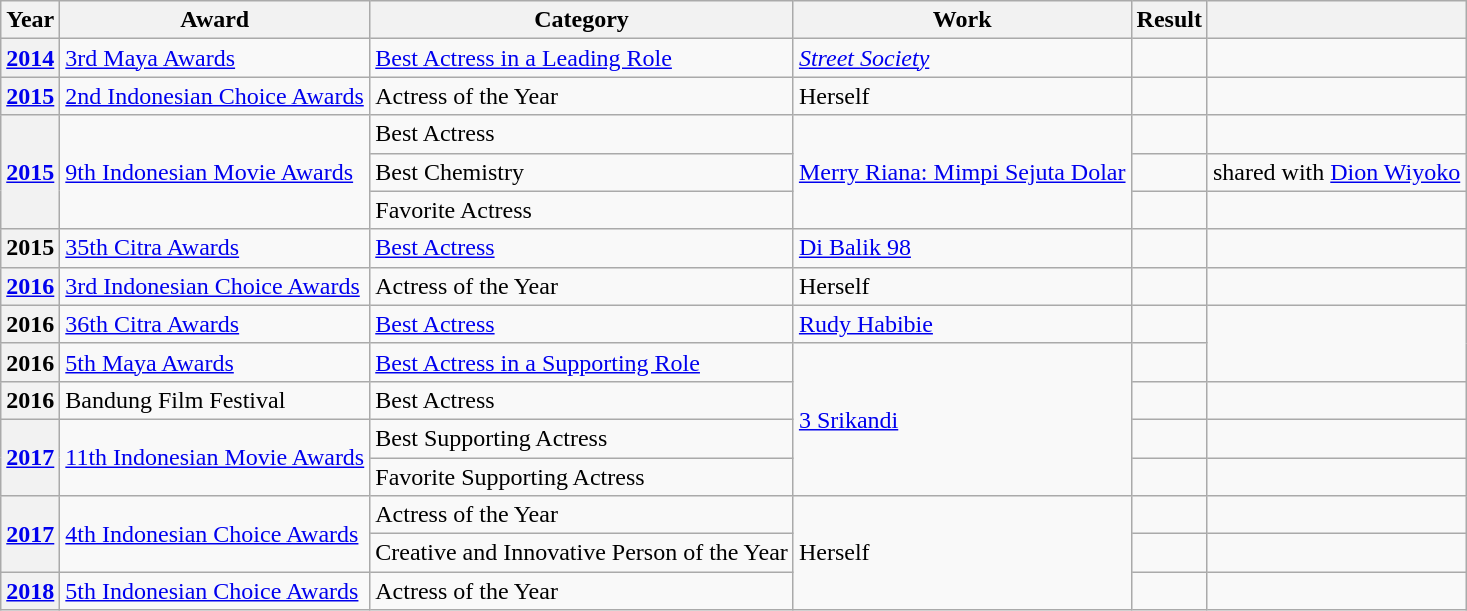<table class="wikitable">
<tr>
<th>Year</th>
<th>Award</th>
<th>Category</th>
<th>Work</th>
<th>Result</th>
<th></th>
</tr>
<tr>
<th rowspan="1"><strong><a href='#'>2014</a></strong></th>
<td><a href='#'>3rd Maya Awards</a></td>
<td><a href='#'>Best Actress in a Leading Role</a></td>
<td><em><a href='#'>Street Society</a></td>
<td></td>
<td></td>
</tr>
<tr>
<th><strong><a href='#'>2015</a></strong></th>
<td><a href='#'>2nd Indonesian Choice Awards</a></td>
<td>Actress of the Year</td>
<td>Herself</td>
<td></td>
<td></td>
</tr>
<tr>
<th rowspan="3"><a href='#'>2015</a></th>
<td rowspan="3"><a href='#'>9th Indonesian Movie Awards</a></td>
<td>Best Actress</td>
<td rowspan="3"></em><a href='#'>Merry Riana: Mimpi Sejuta Dolar</a><em></td>
<td></td>
<td></td>
</tr>
<tr>
<td>Best Chemistry</td>
<td></td>
<td>shared with <a href='#'>Dion Wiyoko</a></td>
</tr>
<tr>
<td>Favorite Actress</td>
<td></td>
<td></td>
</tr>
<tr>
<th>2015</th>
<td><a href='#'>35th Citra Awards</a></td>
<td><a href='#'>Best Actress</a></td>
<td></em><a href='#'>Di Balik 98</a><em></td>
<td></td>
<td></td>
</tr>
<tr>
<th><a href='#'>2016</a></th>
<td><a href='#'>3rd Indonesian Choice Awards</a></td>
<td>Actress of the Year</td>
<td>Herself</td>
<td></td>
<td></td>
</tr>
<tr>
<th>2016</th>
<td><a href='#'>36th Citra Awards</a></td>
<td><a href='#'>Best Actress</a></td>
<td></em><a href='#'>Rudy Habibie</a><em></td>
<td></td>
</tr>
<tr>
<th>2016</th>
<td><a href='#'>5th Maya Awards</a></td>
<td><a href='#'>Best Actress in a Supporting Role</a></td>
<td rowspan="4"></em><a href='#'>3 Srikandi</a><em></td>
<td></td>
</tr>
<tr>
<th>2016</th>
<td>Bandung Film Festival</td>
<td>Best Actress</td>
<td></td>
<td></td>
</tr>
<tr>
<th rowspan="2"><a href='#'>2017</a></th>
<td rowspan="2"><a href='#'>11th Indonesian Movie Awards</a></td>
<td>Best Supporting Actress</td>
<td></td>
<td></td>
</tr>
<tr>
<td>Favorite Supporting Actress</td>
<td></td>
<td></td>
</tr>
<tr>
<th rowspan="2"><a href='#'>2017</a></th>
<td rowspan="2"><a href='#'>4th Indonesian Choice Awards</a></td>
<td>Actress of the Year</td>
<td rowspan="3">Herself</td>
<td></td>
<td></td>
</tr>
<tr>
<td>Creative and Innovative Person of the Year</td>
<td></td>
<td></td>
</tr>
<tr>
<th rowspan="1"><a href='#'>2018</a></th>
<td><a href='#'>5th Indonesian Choice Awards</a></td>
<td>Actress of the Year</td>
<td></td>
<td></td>
</tr>
</table>
